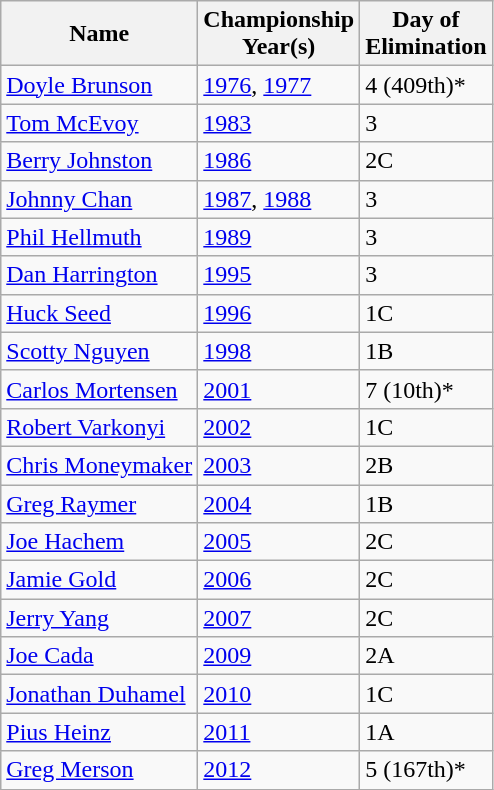<table class="wikitable sortable">
<tr>
<th>Name</th>
<th>Championship<br>Year(s)</th>
<th>Day of<br>Elimination</th>
</tr>
<tr>
<td><a href='#'>Doyle Brunson</a></td>
<td><a href='#'>1976</a>, <a href='#'>1977</a></td>
<td>4 (409th)*</td>
</tr>
<tr>
<td><a href='#'>Tom McEvoy</a></td>
<td><a href='#'>1983</a></td>
<td>3</td>
</tr>
<tr>
<td><a href='#'>Berry Johnston</a></td>
<td><a href='#'>1986</a></td>
<td>2C</td>
</tr>
<tr>
<td><a href='#'>Johnny Chan</a></td>
<td><a href='#'>1987</a>, <a href='#'>1988</a></td>
<td>3</td>
</tr>
<tr>
<td><a href='#'>Phil Hellmuth</a></td>
<td><a href='#'>1989</a></td>
<td>3</td>
</tr>
<tr>
<td><a href='#'>Dan Harrington</a></td>
<td><a href='#'>1995</a></td>
<td>3</td>
</tr>
<tr>
<td><a href='#'>Huck Seed</a></td>
<td><a href='#'>1996</a></td>
<td>1C</td>
</tr>
<tr>
<td><a href='#'>Scotty Nguyen</a></td>
<td><a href='#'>1998</a></td>
<td>1B</td>
</tr>
<tr>
<td><a href='#'>Carlos Mortensen</a></td>
<td><a href='#'>2001</a></td>
<td>7 (10th)*</td>
</tr>
<tr>
<td><a href='#'>Robert Varkonyi</a></td>
<td><a href='#'>2002</a></td>
<td>1C</td>
</tr>
<tr>
<td><a href='#'>Chris Moneymaker</a></td>
<td><a href='#'>2003</a></td>
<td>2B</td>
</tr>
<tr>
<td><a href='#'>Greg Raymer</a></td>
<td><a href='#'>2004</a></td>
<td>1B</td>
</tr>
<tr>
<td><a href='#'>Joe Hachem</a></td>
<td><a href='#'>2005</a></td>
<td>2C</td>
</tr>
<tr>
<td><a href='#'>Jamie Gold</a></td>
<td><a href='#'>2006</a></td>
<td>2C</td>
</tr>
<tr>
<td><a href='#'>Jerry Yang</a></td>
<td><a href='#'>2007</a></td>
<td>2C</td>
</tr>
<tr>
<td><a href='#'>Joe Cada</a></td>
<td><a href='#'>2009</a></td>
<td>2A</td>
</tr>
<tr>
<td><a href='#'>Jonathan Duhamel</a></td>
<td><a href='#'>2010</a></td>
<td>1C</td>
</tr>
<tr>
<td><a href='#'>Pius Heinz</a></td>
<td><a href='#'>2011</a></td>
<td>1A</td>
</tr>
<tr>
<td><a href='#'>Greg Merson</a></td>
<td><a href='#'>2012</a></td>
<td>5 (167th)*</td>
</tr>
</table>
